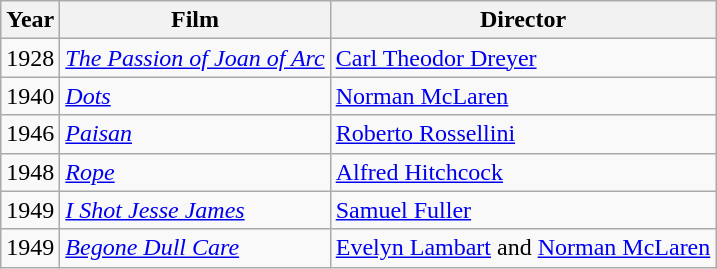<table class="wikitable sortable">
<tr>
<th scope="col">Year</th>
<th scope="col">Film</th>
<th scope="col">Director</th>
</tr>
<tr>
<td>1928</td>
<td><em><a href='#'>The Passion of Joan of Arc</a></em></td>
<td><a href='#'>Carl Theodor Dreyer</a></td>
</tr>
<tr>
<td>1940</td>
<td><em><a href='#'>Dots</a></em></td>
<td><a href='#'>Norman McLaren</a></td>
</tr>
<tr>
<td>1946</td>
<td><em><a href='#'>Paisan</a></em></td>
<td><a href='#'>Roberto Rossellini</a></td>
</tr>
<tr>
<td>1948</td>
<td><em><a href='#'>Rope</a></em></td>
<td><a href='#'>Alfred Hitchcock</a></td>
</tr>
<tr>
<td>1949</td>
<td><em><a href='#'>I Shot Jesse James</a></em></td>
<td><a href='#'>Samuel Fuller</a></td>
</tr>
<tr>
<td>1949</td>
<td><em><a href='#'>Begone Dull Care</a></em></td>
<td><a href='#'>Evelyn Lambart</a> and <a href='#'>Norman McLaren</a></td>
</tr>
</table>
